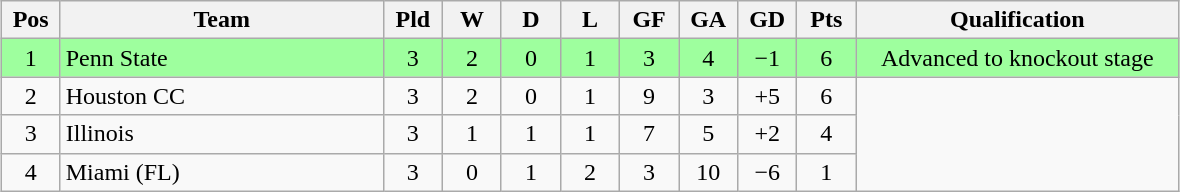<table class="wikitable" style="text-align:center; margin: 1em auto">
<tr>
<th style="width:2em">Pos</th>
<th style="width:13em">Team</th>
<th style="width:2em">Pld</th>
<th style="width:2em">W</th>
<th style="width:2em">D</th>
<th style="width:2em">L</th>
<th style="width:2em">GF</th>
<th style="width:2em">GA</th>
<th style="width:2em">GD</th>
<th style="width:2em">Pts</th>
<th style="width:13em">Qualification</th>
</tr>
<tr bgcolor="#9eff9e">
<td>1</td>
<td style="text-align:left">Penn State</td>
<td>3</td>
<td>2</td>
<td>0</td>
<td>1</td>
<td>3</td>
<td>4</td>
<td>−1</td>
<td>6</td>
<td>Advanced to knockout stage</td>
</tr>
<tr>
<td>2</td>
<td style="text-align:left">Houston CC</td>
<td>3</td>
<td>2</td>
<td>0</td>
<td>1</td>
<td>9</td>
<td>3</td>
<td>+5</td>
<td>6</td>
</tr>
<tr>
<td>3</td>
<td style="text-align:left">Illinois</td>
<td>3</td>
<td>1</td>
<td>1</td>
<td>1</td>
<td>7</td>
<td>5</td>
<td>+2</td>
<td>4</td>
</tr>
<tr>
<td>4</td>
<td style="text-align:left">Miami (FL)</td>
<td>3</td>
<td>0</td>
<td>1</td>
<td>2</td>
<td>3</td>
<td>10</td>
<td>−6</td>
<td>1</td>
</tr>
</table>
